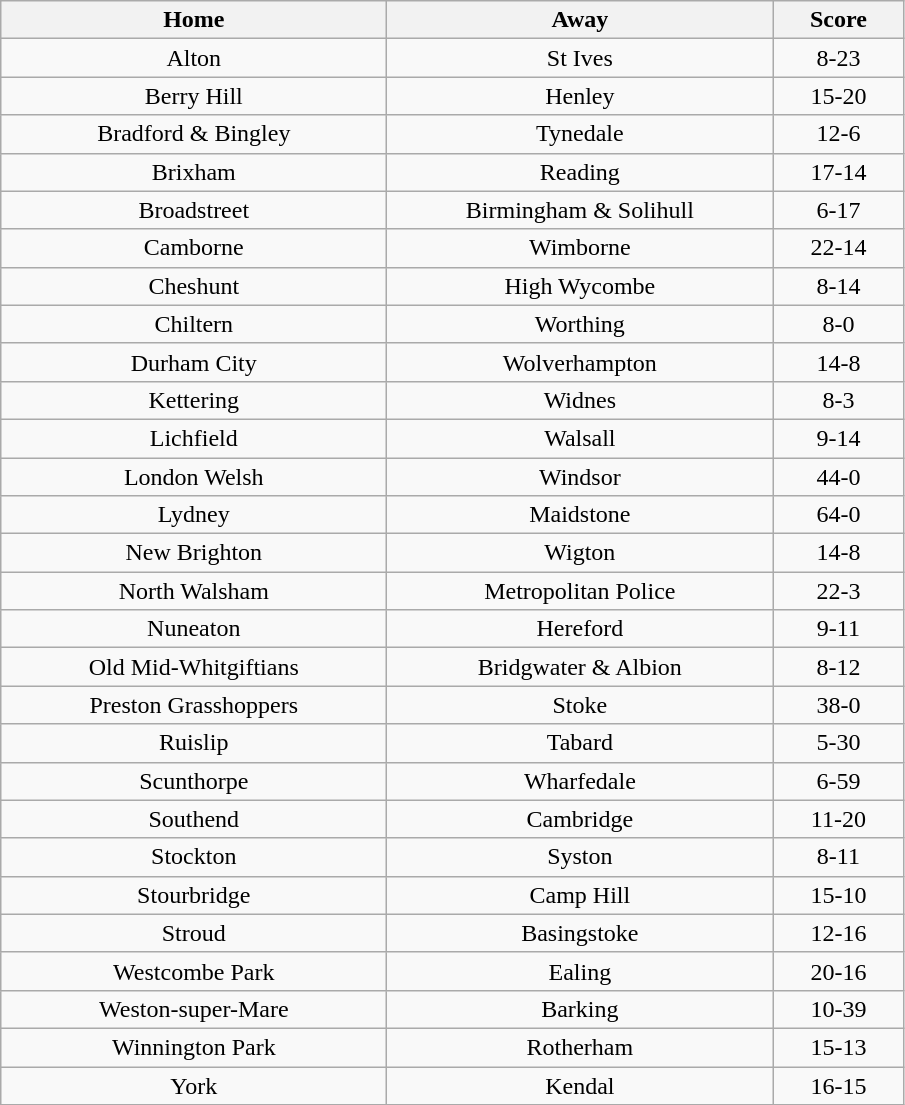<table class="wikitable" style="text-align: center">
<tr>
<th width=250>Home</th>
<th width=250>Away</th>
<th width=80>Score</th>
</tr>
<tr>
<td>Alton</td>
<td>St Ives</td>
<td>8-23</td>
</tr>
<tr>
<td>Berry Hill</td>
<td>Henley</td>
<td>15-20</td>
</tr>
<tr>
<td>Bradford & Bingley</td>
<td>Tynedale</td>
<td>12-6</td>
</tr>
<tr>
<td>Brixham</td>
<td>Reading</td>
<td>17-14</td>
</tr>
<tr>
<td>Broadstreet</td>
<td>Birmingham & Solihull</td>
<td>6-17</td>
</tr>
<tr>
<td>Camborne</td>
<td>Wimborne</td>
<td>22-14</td>
</tr>
<tr>
<td>Cheshunt</td>
<td>High Wycombe</td>
<td>8-14</td>
</tr>
<tr>
<td>Chiltern</td>
<td>Worthing</td>
<td>8-0</td>
</tr>
<tr>
<td>Durham City</td>
<td>Wolverhampton</td>
<td>14-8</td>
</tr>
<tr>
<td>Kettering</td>
<td>Widnes</td>
<td>8-3</td>
</tr>
<tr>
<td>Lichfield</td>
<td>Walsall</td>
<td>9-14</td>
</tr>
<tr>
<td>London Welsh</td>
<td>Windsor</td>
<td>44-0</td>
</tr>
<tr>
<td>Lydney</td>
<td>Maidstone</td>
<td>64-0</td>
</tr>
<tr>
<td>New Brighton</td>
<td>Wigton</td>
<td>14-8</td>
</tr>
<tr>
<td>North Walsham</td>
<td>Metropolitan Police</td>
<td>22-3</td>
</tr>
<tr>
<td>Nuneaton</td>
<td>Hereford</td>
<td>9-11</td>
</tr>
<tr>
<td>Old Mid-Whitgiftians</td>
<td>Bridgwater & Albion</td>
<td>8-12</td>
</tr>
<tr>
<td>Preston Grasshoppers</td>
<td>Stoke</td>
<td>38-0</td>
</tr>
<tr>
<td>Ruislip</td>
<td>Tabard</td>
<td>5-30</td>
</tr>
<tr>
<td>Scunthorpe</td>
<td>Wharfedale</td>
<td>6-59</td>
</tr>
<tr>
<td>Southend</td>
<td>Cambridge</td>
<td>11-20</td>
</tr>
<tr>
<td>Stockton</td>
<td>Syston</td>
<td>8-11</td>
</tr>
<tr>
<td>Stourbridge</td>
<td>Camp Hill</td>
<td>15-10</td>
</tr>
<tr>
<td>Stroud</td>
<td>Basingstoke</td>
<td>12-16</td>
</tr>
<tr>
<td>Westcombe Park</td>
<td>Ealing</td>
<td>20-16</td>
</tr>
<tr>
<td>Weston-super-Mare</td>
<td>Barking</td>
<td>10-39</td>
</tr>
<tr>
<td>Winnington Park</td>
<td>Rotherham</td>
<td>15-13</td>
</tr>
<tr>
<td>York</td>
<td>Kendal</td>
<td>16-15</td>
</tr>
</table>
